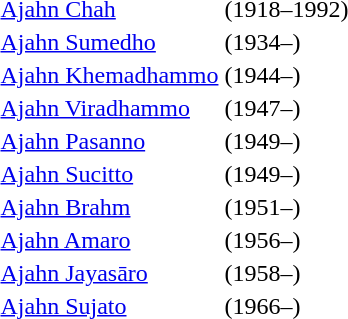<table>
<tr>
<td><a href='#'>Ajahn Chah</a></td>
<td>(1918–1992)</td>
</tr>
<tr>
<td><a href='#'>Ajahn Sumedho</a></td>
<td>(1934–)</td>
</tr>
<tr>
<td><a href='#'>Ajahn Khemadhammo</a></td>
<td>(1944–)</td>
</tr>
<tr>
<td><a href='#'>Ajahn Viradhammo</a></td>
<td>(1947–)</td>
</tr>
<tr>
<td><a href='#'>Ajahn Pasanno</a></td>
<td>(1949–)</td>
</tr>
<tr>
<td><a href='#'>Ajahn Sucitto</a></td>
<td>(1949–)</td>
</tr>
<tr>
<td><a href='#'>Ajahn Brahm</a></td>
<td>(1951–)</td>
</tr>
<tr>
<td><a href='#'>Ajahn Amaro</a></td>
<td>(1956–)</td>
</tr>
<tr>
<td><a href='#'>Ajahn Jayasāro</a></td>
<td>(1958–)</td>
</tr>
<tr>
<td><a href='#'>Ajahn Sujato</a></td>
<td>(1966–)</td>
</tr>
</table>
